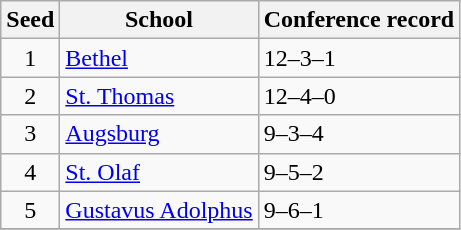<table class="wikitable">
<tr>
<th>Seed</th>
<th>School</th>
<th>Conference record</th>
</tr>
<tr>
<td align=center>1</td>
<td><a href='#'>Bethel</a></td>
<td>12–3–1</td>
</tr>
<tr>
<td align=center>2</td>
<td><a href='#'>St. Thomas</a></td>
<td>12–4–0</td>
</tr>
<tr>
<td align=center>3</td>
<td><a href='#'>Augsburg</a></td>
<td>9–3–4</td>
</tr>
<tr>
<td align=center>4</td>
<td><a href='#'>St. Olaf</a></td>
<td>9–5–2</td>
</tr>
<tr>
<td align=center>5</td>
<td><a href='#'>Gustavus Adolphus</a></td>
<td>9–6–1</td>
</tr>
<tr>
</tr>
</table>
